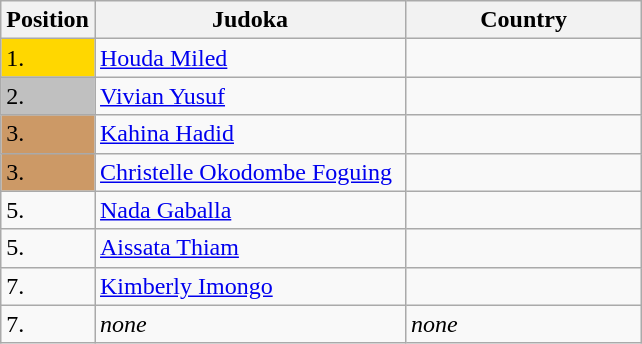<table class=wikitable>
<tr>
<th width=10>Position</th>
<th width=200>Judoka</th>
<th width=150>Country</th>
</tr>
<tr>
<td bgcolor=gold>1.</td>
<td><a href='#'>Houda Miled</a></td>
<td></td>
</tr>
<tr>
<td bgcolor="silver">2.</td>
<td><a href='#'>Vivian Yusuf</a></td>
<td></td>
</tr>
<tr>
<td bgcolor="CC9966">3.</td>
<td><a href='#'>Kahina Hadid</a></td>
<td></td>
</tr>
<tr>
<td bgcolor="CC9966">3.</td>
<td><a href='#'>Christelle Okodombe Foguing</a></td>
<td></td>
</tr>
<tr>
<td>5.</td>
<td><a href='#'>Nada Gaballa</a></td>
<td></td>
</tr>
<tr>
<td>5.</td>
<td><a href='#'>Aissata Thiam</a></td>
<td></td>
</tr>
<tr>
<td>7.</td>
<td><a href='#'>Kimberly Imongo</a></td>
<td></td>
</tr>
<tr>
<td>7.</td>
<td><em>none</em></td>
<td><em>none</em></td>
</tr>
</table>
